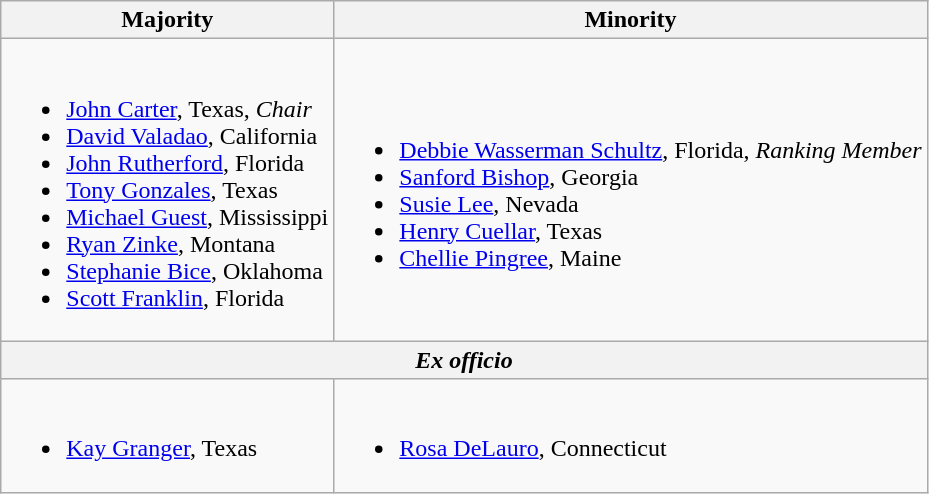<table class=wikitable>
<tr>
<th>Majority</th>
<th>Minority</th>
</tr>
<tr>
<td><br><ul><li><a href='#'>John Carter</a>, Texas, <em>Chair</em></li><li><a href='#'>David Valadao</a>, California</li><li><a href='#'>John Rutherford</a>, Florida</li><li><a href='#'>Tony Gonzales</a>, Texas</li><li><a href='#'>Michael Guest</a>, Mississippi</li><li><a href='#'>Ryan Zinke</a>, Montana</li><li><a href='#'>Stephanie Bice</a>, Oklahoma</li><li><a href='#'>Scott Franklin</a>, Florida</li></ul></td>
<td><br><ul><li><a href='#'>Debbie Wasserman Schultz</a>, Florida, <em>Ranking Member</em></li><li><a href='#'>Sanford Bishop</a>, Georgia</li><li><a href='#'>Susie Lee</a>, Nevada</li><li><a href='#'>Henry Cuellar</a>, Texas</li><li><a href='#'>Chellie Pingree</a>, Maine</li></ul></td>
</tr>
<tr>
<th colspan=2><em>Ex officio</em></th>
</tr>
<tr>
<td><br><ul><li><a href='#'>Kay Granger</a>, Texas</li></ul></td>
<td><br><ul><li><a href='#'>Rosa DeLauro</a>, Connecticut</li></ul></td>
</tr>
</table>
